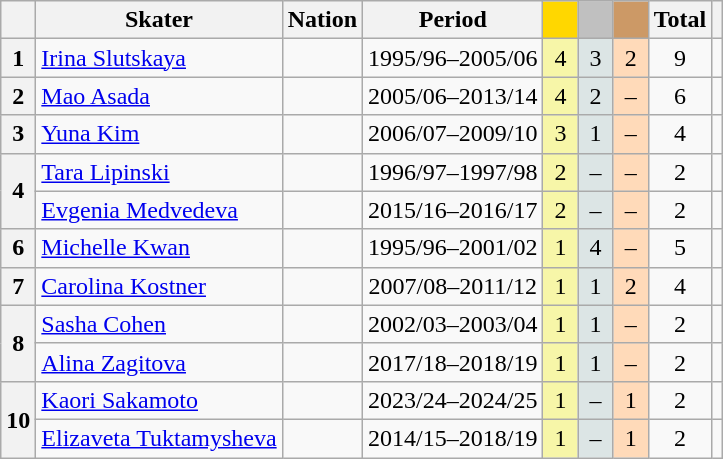<table class="wikitable unsortable" style="text-align:center">
<tr>
<th scope="col"></th>
<th scope="col">Skater</th>
<th scope="col">Nation</th>
<th scope="col">Period</th>
<th scope="col" style="width:1em; background-color:gold"></th>
<th scope="col" style="width:1em;background-color:silver"></th>
<th scope="col" style="width:1em;background-color:#CC9966"></th>
<th scope="col">Total</th>
<th></th>
</tr>
<tr>
<th scope="row">1</th>
<td align="left"><a href='#'>Irina Slutskaya</a></td>
<td align="left"></td>
<td>1995/96–2005/06</td>
<td bgcolor="#F7F6A8">4</td>
<td bgcolor="#DCE5E5">3</td>
<td bgcolor="#FFDAB9">2</td>
<td>9</td>
<td></td>
</tr>
<tr>
<th scope="row">2</th>
<td align="left"><a href='#'>Mao Asada</a></td>
<td align="left"></td>
<td>2005/06–2013/14</td>
<td bgcolor="#F7F6A8">4</td>
<td bgcolor="#DCE5E5">2</td>
<td bgcolor="#FFDAB9">–</td>
<td>6</td>
<td></td>
</tr>
<tr>
<th scope="row">3</th>
<td align="left"><a href='#'>Yuna Kim</a></td>
<td align="left"></td>
<td>2006/07–2009/10</td>
<td bgcolor="#F7F6A8">3</td>
<td bgcolor="#DCE5E5">1</td>
<td bgcolor="#FFDAB9">–</td>
<td>4</td>
<td></td>
</tr>
<tr>
<th scope="row" rowspan="2">4</th>
<td align="left"><a href='#'>Tara Lipinski</a></td>
<td align="left"></td>
<td>1996/97–1997/98</td>
<td bgcolor="#F7F6A8">2</td>
<td bgcolor="#DCE5E5">–</td>
<td bgcolor="#FFDAB9">–</td>
<td>2</td>
<td></td>
</tr>
<tr>
<td align="left"><a href='#'>Evgenia Medvedeva</a></td>
<td align="left"></td>
<td>2015/16–2016/17</td>
<td bgcolor="#F7F6A8">2</td>
<td bgcolor="#DCE5E5">–</td>
<td bgcolor="#FFDAB9">–</td>
<td>2</td>
<td></td>
</tr>
<tr>
<th scope="row">6</th>
<td align="left"><a href='#'>Michelle Kwan</a></td>
<td align="left"></td>
<td>1995/96–2001/02</td>
<td bgcolor="#F7F6A8">1</td>
<td bgcolor="#DCE5E5">4</td>
<td bgcolor="#FFDAB9">–</td>
<td>5</td>
<td></td>
</tr>
<tr>
<th scope="row">7</th>
<td align="left"><a href='#'>Carolina Kostner</a></td>
<td align="left"></td>
<td>2007/08–2011/12</td>
<td bgcolor="#F7F6A8">1</td>
<td bgcolor="#DCE5E5">1</td>
<td bgcolor="#FFDAB9">2</td>
<td>4</td>
<td></td>
</tr>
<tr>
<th scope="row" rowspan="2">8</th>
<td align="left"><a href='#'>Sasha Cohen</a></td>
<td align="left"></td>
<td>2002/03–2003/04</td>
<td bgcolor="#F7F6A8">1</td>
<td bgcolor="#DCE5E5">1</td>
<td bgcolor="#FFDAB9">–</td>
<td>2</td>
<td></td>
</tr>
<tr>
<td align="left"><a href='#'>Alina Zagitova</a></td>
<td align="left"></td>
<td>2017/18–2018/19</td>
<td bgcolor="#F7F6A8">1</td>
<td bgcolor="#DCE5E5">1</td>
<td bgcolor="#FFDAB9">–</td>
<td>2</td>
<td></td>
</tr>
<tr>
<th scope="row" rowspan="2">10</th>
<td align="left"><a href='#'>Kaori Sakamoto</a></td>
<td align="left"></td>
<td>2023/24–2024/25</td>
<td bgcolor="#F7F6A8">1</td>
<td bgcolor="#DCE5E5">–</td>
<td bgcolor="#FFDAB9">1</td>
<td>2</td>
<td></td>
</tr>
<tr>
<td align="left"><a href='#'>Elizaveta Tuktamysheva</a></td>
<td align="left"></td>
<td>2014/15–2018/19</td>
<td bgcolor="#F7F6A8">1</td>
<td bgcolor="#DCE5E5">–</td>
<td bgcolor="#FFDAB9">1</td>
<td>2</td>
<td></td>
</tr>
</table>
